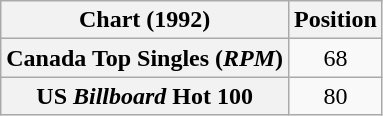<table class="wikitable plainrowheaders" style="text-align:center">
<tr>
<th>Chart (1992)</th>
<th>Position</th>
</tr>
<tr>
<th scope="row">Canada Top Singles (<em>RPM</em>)</th>
<td>68</td>
</tr>
<tr>
<th scope="row">US <em>Billboard</em> Hot 100</th>
<td>80</td>
</tr>
</table>
